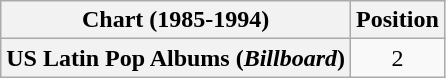<table class="wikitable plainrowheaders">
<tr>
<th scope="col">Chart (1985-1994)</th>
<th scope="col">Position</th>
</tr>
<tr>
<th scope="row">US Latin Pop Albums (<em>Billboard</em>)</th>
<td align="center">2</td>
</tr>
</table>
